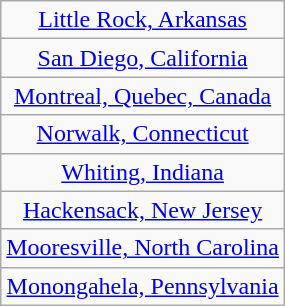<table class="wikitable" style="text-align: center;">
<tr>
<td> <a href='#'>Little Rock, Arkansas</a></td>
</tr>
<tr>
<td> <a href='#'>San Diego, California</a></td>
</tr>
<tr>
<td> <a href='#'>Montreal, Quebec, Canada</a></td>
</tr>
<tr>
<td> <a href='#'>Norwalk, Connecticut</a></td>
</tr>
<tr>
<td> <a href='#'>Whiting, Indiana</a></td>
</tr>
<tr>
<td> <a href='#'>Hackensack, New Jersey</a></td>
</tr>
<tr>
<td> <a href='#'>Mooresville, North Carolina</a></td>
</tr>
<tr>
<td> <a href='#'>Monongahela, Pennsylvania</a></td>
</tr>
</table>
